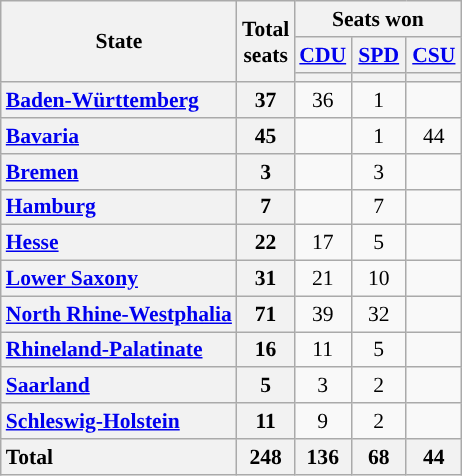<table class="wikitable" style="text-align:center; font-size: 0.9em;">
<tr>
<th rowspan="3">State</th>
<th rowspan="3">Total<br>seats</th>
<th colspan="3">Seats won</th>
</tr>
<tr>
<th class="unsortable" style="width:30px;"><a href='#'>CDU</a></th>
<th class="unsortable" style="width:30px;"><a href='#'>SPD</a></th>
<th class="unsortable" style="width:30px;"><a href='#'>CSU</a></th>
</tr>
<tr>
<th style="background:"></th>
<th style="background:"></th>
<th style="background:"></th>
</tr>
<tr>
<th style="text-align: left;"><a href='#'>Baden-Württemberg</a></th>
<th>37</th>
<td>36</td>
<td>1</td>
<td></td>
</tr>
<tr>
<th style="text-align: left;"><a href='#'>Bavaria</a></th>
<th>45</th>
<td></td>
<td>1</td>
<td>44</td>
</tr>
<tr>
<th style="text-align: left;"><a href='#'>Bremen</a></th>
<th>3</th>
<td></td>
<td>3</td>
<td></td>
</tr>
<tr>
<th style="text-align: left;"><a href='#'>Hamburg</a></th>
<th>7</th>
<td></td>
<td>7</td>
<td></td>
</tr>
<tr>
<th style="text-align: left;"><a href='#'>Hesse</a></th>
<th>22</th>
<td>17</td>
<td>5</td>
<td></td>
</tr>
<tr>
<th style="text-align: left;"><a href='#'>Lower Saxony</a></th>
<th>31</th>
<td>21</td>
<td>10</td>
<td></td>
</tr>
<tr>
<th style="text-align: left;"><a href='#'>North Rhine-Westphalia</a></th>
<th>71</th>
<td>39</td>
<td>32</td>
<td></td>
</tr>
<tr>
<th style="text-align: left;"><a href='#'>Rhineland-Palatinate</a></th>
<th>16</th>
<td>11</td>
<td>5</td>
<td></td>
</tr>
<tr>
<th style="text-align: left;"><a href='#'>Saarland</a></th>
<th>5</th>
<td>3</td>
<td>2</td>
<td></td>
</tr>
<tr>
<th style="text-align: left;"><a href='#'>Schleswig-Holstein</a></th>
<th>11</th>
<td>9</td>
<td>2</td>
<td></td>
</tr>
<tr class="sortbottom">
<th style="text-align: left;">Total</th>
<th>248</th>
<th>136</th>
<th>68</th>
<th>44</th>
</tr>
</table>
